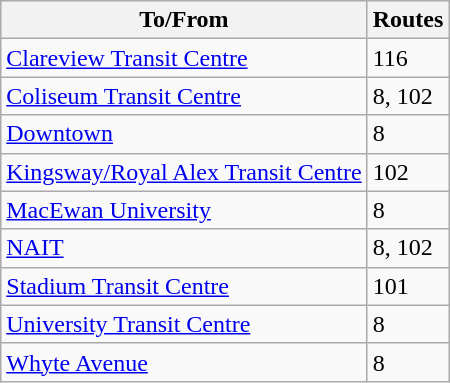<table class="wikitable mw-collapsible mw-collapsed" style="font-size: 100%" width=align=>
<tr>
<th>To/From</th>
<th>Routes</th>
</tr>
<tr>
<td><a href='#'>Clareview Transit Centre</a></td>
<td>116</td>
</tr>
<tr>
<td><a href='#'>Coliseum Transit Centre</a></td>
<td>8, 102</td>
</tr>
<tr>
<td><a href='#'>Downtown</a></td>
<td>8</td>
</tr>
<tr>
<td><a href='#'>Kingsway/Royal Alex Transit Centre</a></td>
<td>102</td>
</tr>
<tr>
<td><a href='#'>MacEwan University</a></td>
<td>8</td>
</tr>
<tr>
<td><a href='#'>NAIT</a></td>
<td>8, 102</td>
</tr>
<tr>
<td><a href='#'>Stadium Transit Centre</a></td>
<td>101</td>
</tr>
<tr>
<td><a href='#'>University Transit Centre</a></td>
<td>8</td>
</tr>
<tr>
<td><a href='#'>Whyte Avenue</a></td>
<td>8</td>
</tr>
</table>
